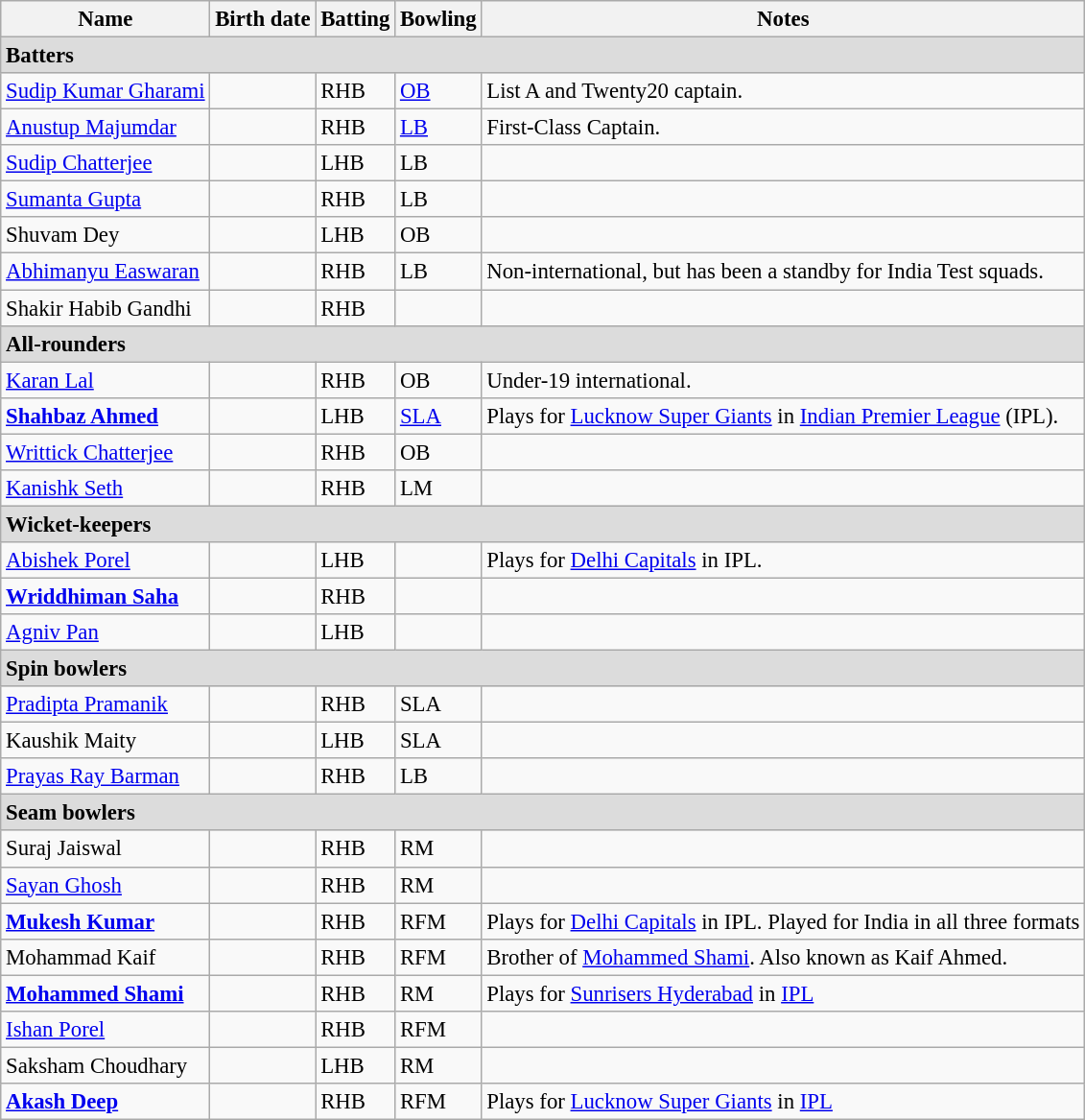<table class="wikitable" style="font-size:95%">
<tr>
<th>Name</th>
<th>Birth date</th>
<th>Batting</th>
<th>Bowling</th>
<th>Notes</th>
</tr>
<tr>
<th colspan="5"  style="background:#dcdcdc; text-align:left;">Batters</th>
</tr>
<tr>
<td><a href='#'>Sudip Kumar Gharami</a></td>
<td></td>
<td>RHB</td>
<td><a href='#'>OB</a></td>
<td>List A and Twenty20 captain.</td>
</tr>
<tr>
<td><a href='#'>Anustup Majumdar</a></td>
<td></td>
<td>RHB</td>
<td><a href='#'>LB</a></td>
<td>First-Class Captain.</td>
</tr>
<tr>
<td><a href='#'>Sudip Chatterjee</a></td>
<td></td>
<td>LHB</td>
<td>LB</td>
<td></td>
</tr>
<tr>
<td><a href='#'>Sumanta Gupta</a></td>
<td></td>
<td>RHB</td>
<td>LB</td>
<td></td>
</tr>
<tr>
<td>Shuvam Dey</td>
<td></td>
<td>LHB</td>
<td>OB</td>
<td></td>
</tr>
<tr>
<td><a href='#'>Abhimanyu Easwaran</a></td>
<td></td>
<td>RHB</td>
<td>LB</td>
<td>Non-international, but has been a standby for India Test squads.</td>
</tr>
<tr>
<td>Shakir Habib Gandhi</td>
<td></td>
<td>RHB</td>
<td></td>
<td></td>
</tr>
<tr>
<th colspan="5"  style="background:#dcdcdc; text-align:left;">All-rounders</th>
</tr>
<tr>
<td><a href='#'>Karan Lal</a></td>
<td></td>
<td>RHB</td>
<td>OB</td>
<td>Under-19 international.</td>
</tr>
<tr>
<td><strong><a href='#'>Shahbaz Ahmed</a></strong></td>
<td></td>
<td>LHB</td>
<td><a href='#'>SLA</a></td>
<td>Plays for <a href='#'>Lucknow Super Giants</a> in <a href='#'>Indian Premier League</a> (IPL).</td>
</tr>
<tr>
<td><a href='#'>Writtick Chatterjee</a></td>
<td></td>
<td>RHB</td>
<td>OB</td>
<td></td>
</tr>
<tr>
<td><a href='#'>Kanishk Seth</a></td>
<td></td>
<td>RHB</td>
<td>LM</td>
<td></td>
</tr>
<tr>
<th colspan="5" style="background:#dcdcdc; text-align:left;">Wicket-keepers</th>
</tr>
<tr>
<td><a href='#'>Abishek Porel</a></td>
<td></td>
<td>LHB</td>
<td></td>
<td>Plays for <a href='#'>Delhi Capitals</a> in IPL.</td>
</tr>
<tr>
<td><strong><a href='#'>Wriddhiman Saha</a></strong></td>
<td></td>
<td>RHB</td>
<td></td>
<td></td>
</tr>
<tr>
<td><a href='#'>Agniv Pan</a></td>
<td></td>
<td>LHB</td>
<td></td>
<td></td>
</tr>
<tr>
<th colspan="5"  style="background:#dcdcdc; text-align:left;">Spin bowlers</th>
</tr>
<tr>
<td><a href='#'>Pradipta Pramanik</a></td>
<td></td>
<td>RHB</td>
<td>SLA</td>
<td></td>
</tr>
<tr>
<td>Kaushik Maity</td>
<td></td>
<td>LHB</td>
<td>SLA</td>
<td></td>
</tr>
<tr>
<td><a href='#'>Prayas Ray Barman</a></td>
<td></td>
<td>RHB</td>
<td>LB</td>
<td></td>
</tr>
<tr>
<th colspan="5"  style="background:#dcdcdc; text-align:left;">Seam bowlers</th>
</tr>
<tr>
<td>Suraj Jaiswal</td>
<td></td>
<td>RHB</td>
<td>RM</td>
<td></td>
</tr>
<tr>
<td><a href='#'>Sayan Ghosh</a></td>
<td></td>
<td>RHB</td>
<td>RM</td>
<td></td>
</tr>
<tr>
<td><strong><a href='#'>Mukesh Kumar</a></strong></td>
<td></td>
<td>RHB</td>
<td>RFM</td>
<td>Plays for <a href='#'>Delhi Capitals</a> in IPL. Played for India in all three formats</td>
</tr>
<tr>
<td>Mohammad Kaif</td>
<td></td>
<td>RHB</td>
<td>RFM</td>
<td>Brother of <a href='#'>Mohammed Shami</a>. Also known as Kaif Ahmed.</td>
</tr>
<tr>
<td><strong><a href='#'>Mohammed Shami</a></strong></td>
<td></td>
<td>RHB</td>
<td>RM</td>
<td>Plays for <a href='#'>Sunrisers Hyderabad</a> in <a href='#'>IPL</a></td>
</tr>
<tr>
<td><a href='#'>Ishan Porel</a></td>
<td></td>
<td>RHB</td>
<td>RFM</td>
<td></td>
</tr>
<tr>
<td>Saksham Choudhary</td>
<td></td>
<td>LHB</td>
<td>RM</td>
<td></td>
</tr>
<tr>
<td><strong><a href='#'>Akash Deep</a></strong></td>
<td></td>
<td>RHB</td>
<td>RFM</td>
<td>Plays for <a href='#'>Lucknow Super Giants</a> in <a href='#'>IPL</a></td>
</tr>
</table>
